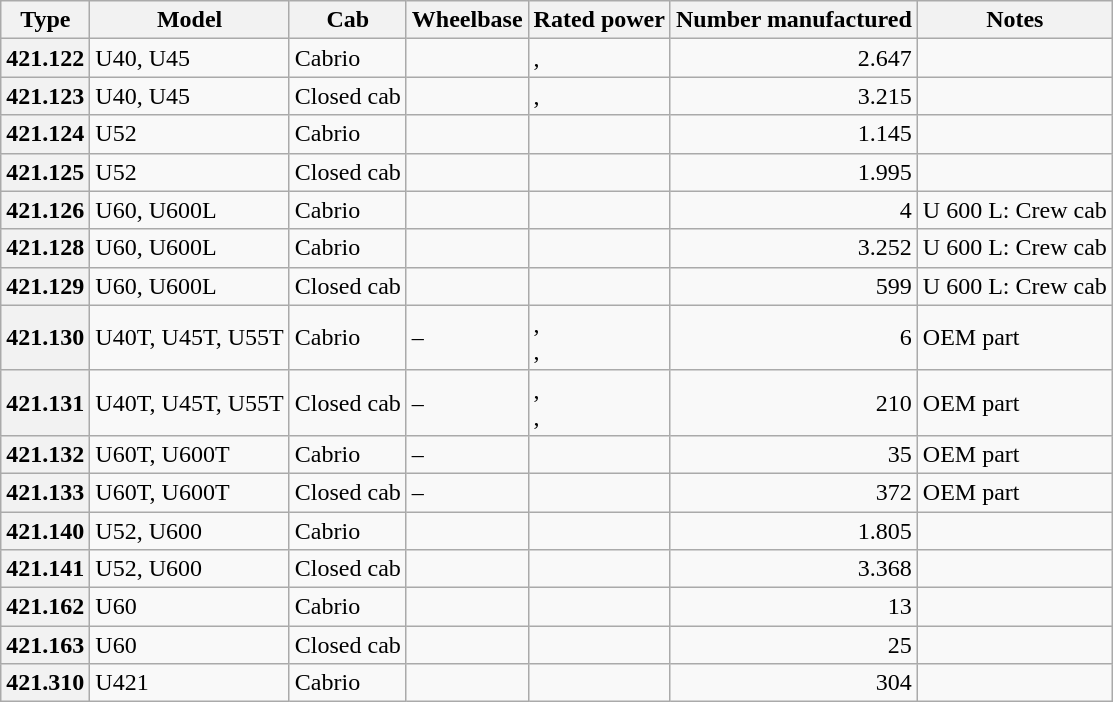<table class="wikitable" style="text-align: left;">
<tr>
<th>Type</th>
<th>Model</th>
<th>Cab</th>
<th>Wheelbase</th>
<th>Rated power</th>
<th>Number manufactured</th>
<th>Notes</th>
</tr>
<tr>
<th>421.122</th>
<td>U40, U45</td>
<td>Cabrio</td>
<td></td>
<td>,<br></td>
<td style="text-align: right;">2.647</td>
<td></td>
</tr>
<tr>
<th>421.123</th>
<td>U40, U45</td>
<td>Closed cab</td>
<td></td>
<td>,<br></td>
<td style="text-align: right;">3.215</td>
<td></td>
</tr>
<tr>
<th>421.124</th>
<td>U52</td>
<td>Cabrio</td>
<td></td>
<td></td>
<td style="text-align: right;">1.145</td>
<td></td>
</tr>
<tr>
<th>421.125</th>
<td>U52</td>
<td>Closed cab</td>
<td></td>
<td></td>
<td style="text-align: right;">1.995</td>
<td></td>
</tr>
<tr>
<th>421.126</th>
<td>U60, U600L</td>
<td>Cabrio</td>
<td></td>
<td></td>
<td style="text-align: right;">4</td>
<td>U 600 L: Crew cab</td>
</tr>
<tr>
<th>421.128</th>
<td>U60, U600L</td>
<td>Cabrio</td>
<td></td>
<td></td>
<td style="text-align: right;">3.252</td>
<td>U 600 L: Crew cab</td>
</tr>
<tr>
<th>421.129</th>
<td>U60, U600L</td>
<td>Closed cab</td>
<td></td>
<td></td>
<td style="text-align: right;">599</td>
<td>U 600 L: Crew cab</td>
</tr>
<tr>
<th>421.130</th>
<td>U40T, U45T, U55T</td>
<td>Cabrio</td>
<td>–</td>
<td>,<br>,<br> </td>
<td style="text-align: right;">6</td>
<td>OEM part</td>
</tr>
<tr>
<th>421.131</th>
<td>U40T, U45T, U55T</td>
<td>Closed cab</td>
<td>–</td>
<td>,<br>,<br></td>
<td style="text-align: right;">210</td>
<td>OEM part</td>
</tr>
<tr>
<th>421.132</th>
<td>U60T, U600T</td>
<td>Cabrio</td>
<td>–</td>
<td></td>
<td style="text-align: right;">35</td>
<td>OEM part</td>
</tr>
<tr>
<th>421.133</th>
<td>U60T, U600T</td>
<td>Closed cab</td>
<td>–</td>
<td></td>
<td style="text-align: right;">372</td>
<td>OEM part</td>
</tr>
<tr>
<th>421.140</th>
<td>U52, U600</td>
<td>Cabrio</td>
<td></td>
<td></td>
<td style="text-align: right;">1.805</td>
<td></td>
</tr>
<tr>
<th>421.141</th>
<td>U52, U600</td>
<td>Closed cab</td>
<td></td>
<td></td>
<td style="text-align: right;">3.368</td>
<td></td>
</tr>
<tr>
<th>421.162</th>
<td>U60</td>
<td>Cabrio</td>
<td></td>
<td></td>
<td style="text-align: right;">13</td>
<td></td>
</tr>
<tr>
<th>421.163</th>
<td>U60</td>
<td>Closed cab</td>
<td></td>
<td></td>
<td style="text-align: right;">25</td>
<td></td>
</tr>
<tr>
<th>421.310</th>
<td>U421</td>
<td>Cabrio</td>
<td></td>
<td></td>
<td style="text-align: right;">304</td>
<td></td>
</tr>
</table>
